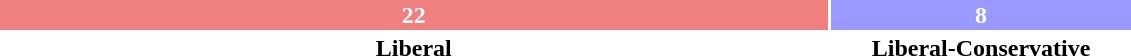<table style="width:60%; text-align:center;">
<tr style="color:white;">
<td style="background:#F08080; width:73.33%;"><strong>22</strong></td>
<td style="background:#9999FF; width:26.67%;"><strong>8</strong></td>
</tr>
<tr>
<td><span><strong>Liberal</strong></span></td>
<td><span><strong>Liberal-Conservative</strong></span></td>
</tr>
</table>
